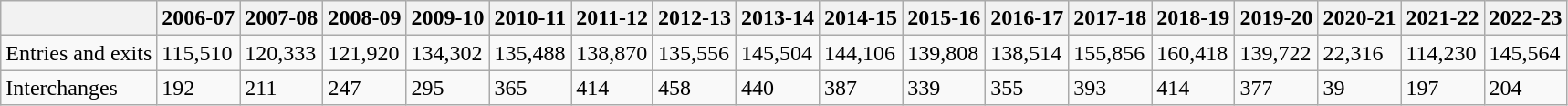<table class="wikitable">
<tr>
<th></th>
<th>2006-07</th>
<th>2007-08</th>
<th>2008-09</th>
<th>2009-10</th>
<th>2010-11</th>
<th>2011-12</th>
<th>2012-13</th>
<th>2013-14</th>
<th>2014-15</th>
<th>2015-16</th>
<th>2016-17</th>
<th>2017-18</th>
<th>2018-19</th>
<th>2019-20</th>
<th>2020-21</th>
<th>2021-22</th>
<th>2022-23</th>
</tr>
<tr>
<td>Entries and exits</td>
<td>115,510</td>
<td>120,333</td>
<td>121,920</td>
<td>134,302</td>
<td>135,488</td>
<td>138,870</td>
<td>135,556</td>
<td>145,504</td>
<td>144,106</td>
<td>139,808</td>
<td>138,514</td>
<td>155,856</td>
<td>160,418</td>
<td>139,722</td>
<td>22,316</td>
<td>114,230</td>
<td>145,564</td>
</tr>
<tr>
<td>Interchanges</td>
<td>192</td>
<td>211</td>
<td>247</td>
<td>295</td>
<td>365</td>
<td>414</td>
<td>458</td>
<td>440</td>
<td>387</td>
<td>339</td>
<td>355</td>
<td>393</td>
<td>414</td>
<td>377</td>
<td>39</td>
<td>197</td>
<td>204</td>
</tr>
</table>
